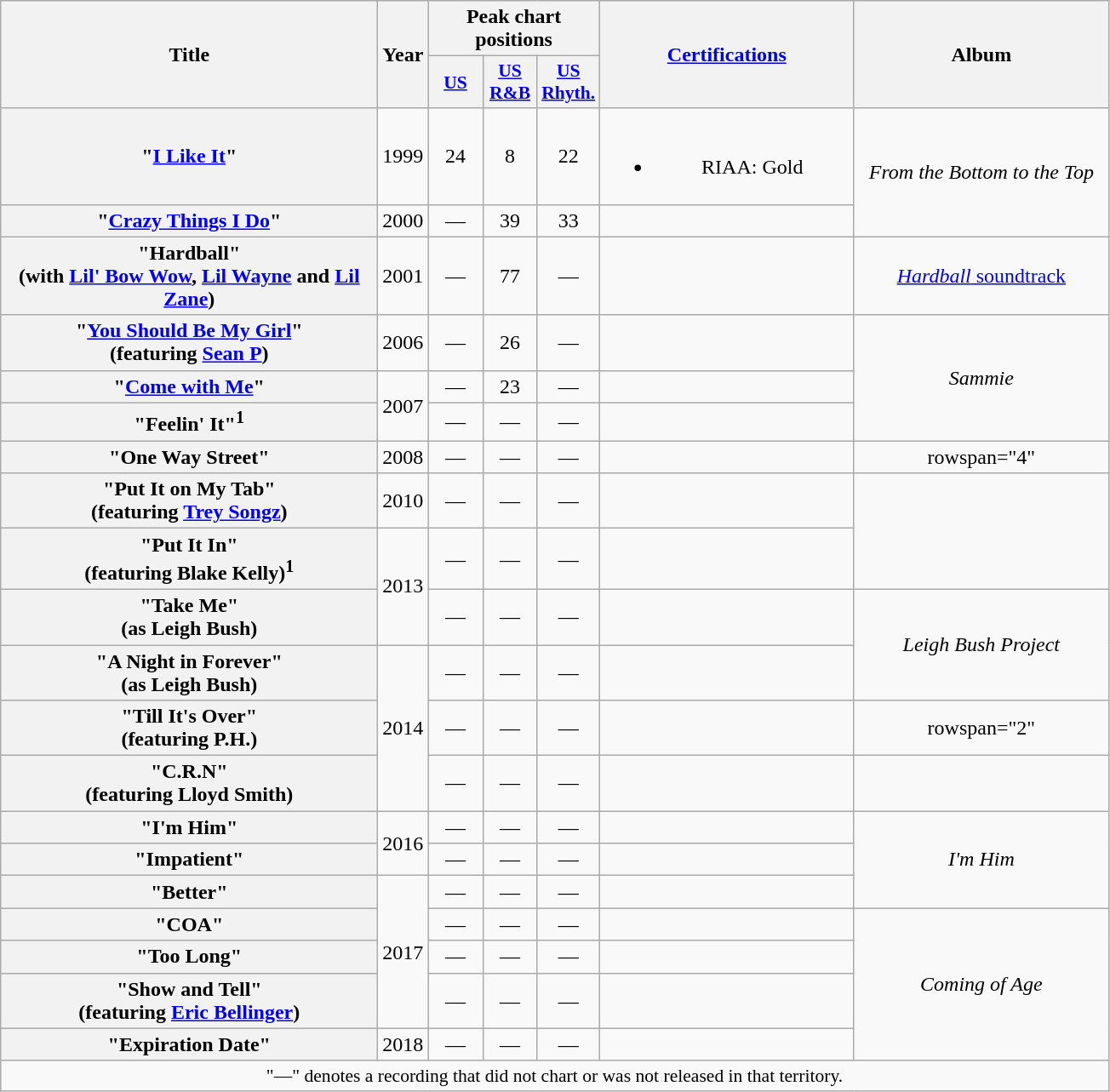<table class="wikitable plainrowheaders" style="text-align:center;">
<tr>
<th scope="col" rowspan="2" style="width:18em;">Title</th>
<th scope="col" rowspan="2" style="width:1em;">Year</th>
<th scope="col" colspan="3">Peak chart positions</th>
<th scope="col" rowspan="2" style="width:12em;"><a href='#'>Certifications</a></th>
<th scope="col" rowspan="2" style="width:12em;">Album</th>
</tr>
<tr>
<th scope="col" style="width:2.5em;font-size:90%;"><a href='#'>US</a><br></th>
<th scope="col" style="width:2.5em;font-size:90%;"><a href='#'>US<br>R&B</a><br></th>
<th scope="col" style="width:2.5em;font-size:90%;"><a href='#'>US<br>Rhyth.</a><br></th>
</tr>
<tr>
<th scope="row">"<a href='#'>I Like It</a>"</th>
<td>1999</td>
<td>24</td>
<td>8</td>
<td>22</td>
<td><br><ul><li>RIAA: Gold</li></ul></td>
<td rowspan="2"><em>From the Bottom to the Top</em></td>
</tr>
<tr>
<th scope="row">"<a href='#'>Crazy Things I Do</a>"</th>
<td>2000</td>
<td>—</td>
<td>39</td>
<td>33</td>
<td></td>
</tr>
<tr>
<th scope="row">"Hardball"<br><span>(with <a href='#'>Lil' Bow Wow</a>, <a href='#'>Lil Wayne</a> and <a href='#'>Lil Zane</a>)</span></th>
<td>2001</td>
<td>—</td>
<td>77</td>
<td>—</td>
<td></td>
<td><a href='#'><em>Hardball</em> soundtrack</a></td>
</tr>
<tr>
<th scope="row">"<a href='#'>You Should Be My Girl</a>"<br><span>(featuring <a href='#'>Sean P</a>)</span></th>
<td>2006</td>
<td>—</td>
<td>26</td>
<td>—</td>
<td></td>
<td rowspan="3"><em>Sammie</em></td>
</tr>
<tr>
<th scope="row">"<a href='#'>Come with Me</a>"</th>
<td rowspan="2">2007</td>
<td>—</td>
<td>23</td>
<td>—</td>
<td></td>
</tr>
<tr>
<th scope="row">"Feelin' It"<sup>1</sup></th>
<td>—</td>
<td>—</td>
<td>—</td>
<td></td>
</tr>
<tr>
<th scope="row">"One Way Street"</th>
<td rowspan="1">2008</td>
<td>—</td>
<td>—</td>
<td>—</td>
<td></td>
<td>rowspan="4" </td>
</tr>
<tr>
<th scope="row">"Put It on My Tab"<br><span>(featuring <a href='#'>Trey Songz</a>)</span></th>
<td rowspan="1">2010</td>
<td>—</td>
<td>—</td>
<td>—</td>
<td></td>
</tr>
<tr>
<th scope="row">"Put It In"<br><span>(featuring Blake Kelly)</span><sup>1</sup></th>
<td rowspan="2">2013</td>
<td>—</td>
<td>—</td>
<td>—</td>
<td></td>
</tr>
<tr>
<th scope="row">"Take Me"<br><span>(as Leigh Bush)</span></th>
<td>—</td>
<td>—</td>
<td>—</td>
<td></td>
<td rowspan="2"><em>Leigh Bush Project</em></td>
</tr>
<tr>
<th scope="row">"A Night in Forever"<br><span>(as Leigh Bush)</span></th>
<td rowspan="3">2014</td>
<td>—</td>
<td>—</td>
<td>—</td>
<td></td>
</tr>
<tr>
<th scope="row">"Till It's Over"<br><span>(featuring P.H.)</span></th>
<td>—</td>
<td>—</td>
<td>—</td>
<td></td>
<td>rowspan="2" </td>
</tr>
<tr>
<th scope="row">"C.R.N"<br><span>(featuring Lloyd Smith)</span></th>
<td>—</td>
<td>—</td>
<td>—</td>
<td></td>
</tr>
<tr>
<th scope="row">"I'm Him"</th>
<td rowspan="2">2016</td>
<td>—</td>
<td>—</td>
<td>—</td>
<td></td>
<td rowspan="3"><em>I'm Him</em></td>
</tr>
<tr>
<th scope="row">"Impatient"</th>
<td>—</td>
<td>—</td>
<td>—</td>
<td></td>
</tr>
<tr>
<th scope="row">"Better"</th>
<td rowspan="4">2017</td>
<td>—</td>
<td>—</td>
<td>—</td>
<td></td>
</tr>
<tr>
<th scope="row">"COA"</th>
<td>—</td>
<td>—</td>
<td>—</td>
<td></td>
<td rowspan="4"><em>Coming of Age</em></td>
</tr>
<tr>
<th scope="row">"Too Long"</th>
<td>—</td>
<td>—</td>
<td>—</td>
<td></td>
</tr>
<tr>
<th scope="row">"Show and Tell"<br><span>(featuring <a href='#'>Eric Bellinger</a>)</span></th>
<td>—</td>
<td>—</td>
<td>—</td>
<td></td>
</tr>
<tr>
<th scope="row">"Expiration Date"</th>
<td>2018</td>
<td>—</td>
<td>—</td>
<td>—</td>
<td></td>
</tr>
<tr>
<td colspan="14" style="font-size:90%">"—" denotes a recording that did not chart or was not released in that territory.</td>
</tr>
</table>
